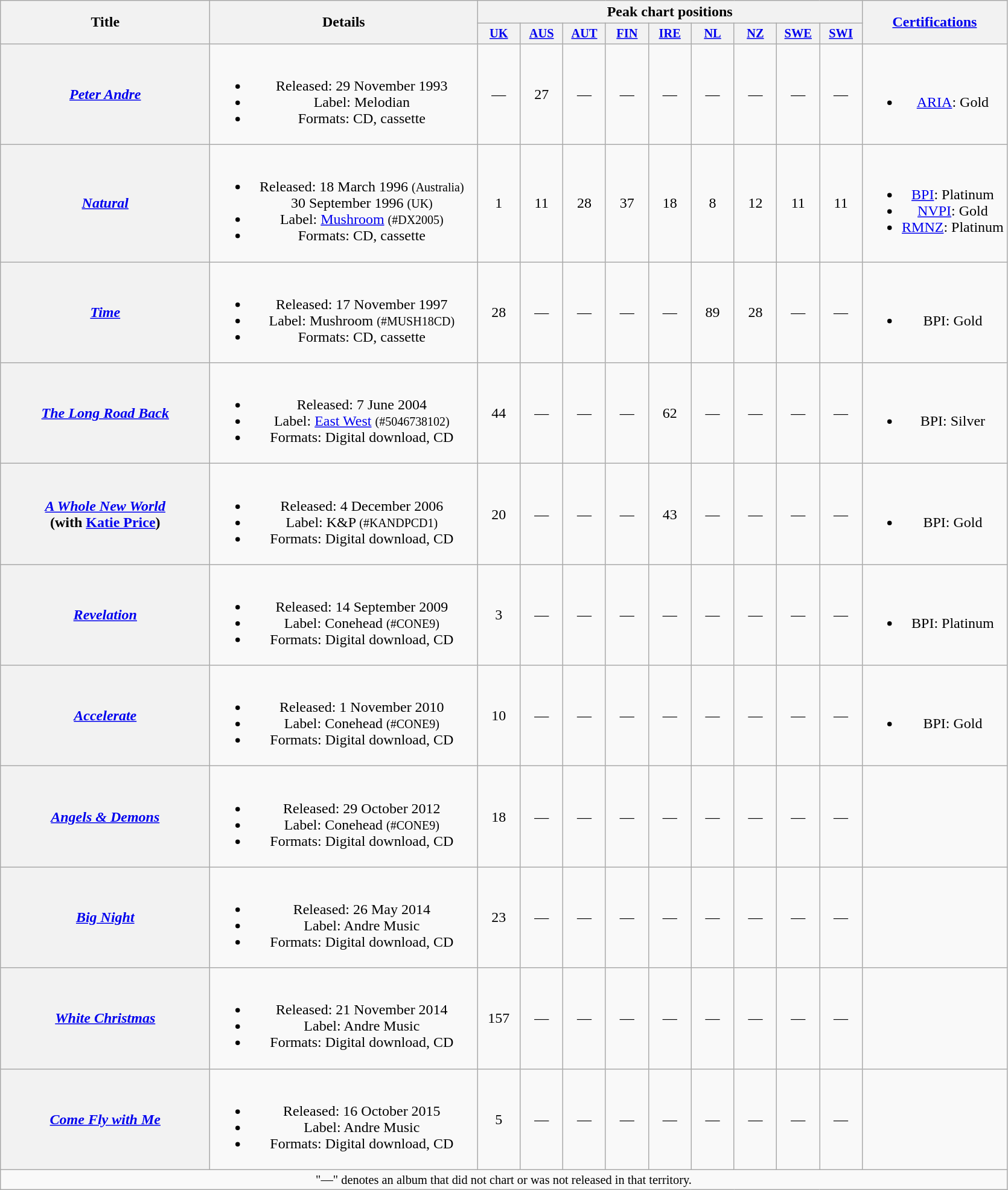<table class="wikitable plainrowheaders" style="text-align:center;" border="1">
<tr>
<th scope="col" rowspan="2" style="width:14em;">Title</th>
<th scope="col" rowspan="2" style="width:18em;">Details</th>
<th scope="col" colspan="9">Peak chart positions</th>
<th scope="col" rowspan="2"><a href='#'>Certifications</a></th>
</tr>
<tr>
<th scope="col" style="width:3em;font-size:85%;"><a href='#'>UK</a><br></th>
<th scope="col" style="width:3em;font-size:85%;"><a href='#'>AUS</a><br></th>
<th scope="col" style="width:3em;font-size:85%;"><a href='#'>AUT</a><br></th>
<th scope="col" style="width:3em;font-size:85%;"><a href='#'>FIN</a><br></th>
<th scope="col" style="width:3em;font-size:85%;"><a href='#'>IRE</a><br></th>
<th scope="col" style="width:3em;font-size:85%;"><a href='#'>NL</a><br></th>
<th scope="col" style="width:3em;font-size:85%;"><a href='#'>NZ</a><br></th>
<th scope="col" style="width:3em;font-size:85%;"><a href='#'>SWE</a><br></th>
<th scope="col" style="width:3em;font-size:85%;"><a href='#'>SWI</a><br></th>
</tr>
<tr>
<th scope="row"><em><a href='#'>Peter Andre</a></em></th>
<td><br><ul><li>Released: 29 November 1993</li><li>Label: Melodian</li><li>Formats: CD, cassette</li></ul></td>
<td>—</td>
<td>27</td>
<td>—</td>
<td>—</td>
<td>—</td>
<td>—</td>
<td>—</td>
<td>—</td>
<td>—</td>
<td><br><ul><li><a href='#'>ARIA</a>: Gold</li></ul></td>
</tr>
<tr>
<th scope="row"><em><a href='#'>Natural</a></em></th>
<td><br><ul><li>Released: 18 March 1996 <small>(Australia)</small><br>30 September 1996 <small>(UK)</small></li><li>Label: <a href='#'>Mushroom</a> <small>(#DX2005)</small></li><li>Formats: CD, cassette</li></ul></td>
<td>1</td>
<td>11</td>
<td>28</td>
<td>37</td>
<td>18</td>
<td>8</td>
<td>12</td>
<td>11</td>
<td>11</td>
<td><br><ul><li><a href='#'>BPI</a>: Platinum</li><li><a href='#'>NVPI</a>: Gold</li><li><a href='#'>RMNZ</a>: Platinum</li></ul></td>
</tr>
<tr>
<th scope="row"><em><a href='#'>Time</a></em></th>
<td><br><ul><li>Released: 17 November 1997</li><li>Label: Mushroom <small>(#MUSH18CD)</small></li><li>Formats: CD, cassette</li></ul></td>
<td>28</td>
<td>—</td>
<td>—</td>
<td>—</td>
<td>—</td>
<td>89</td>
<td>28</td>
<td>—</td>
<td>—</td>
<td><br><ul><li>BPI: Gold</li></ul></td>
</tr>
<tr>
<th scope="row"><em><a href='#'>The Long Road Back</a></em></th>
<td><br><ul><li>Released: 7 June 2004</li><li>Label: <a href='#'>East West</a> <small>(#5046738102)</small></li><li>Formats: Digital download, CD</li></ul></td>
<td>44</td>
<td>—</td>
<td>—</td>
<td>—</td>
<td>62</td>
<td>—</td>
<td>—</td>
<td>—</td>
<td>—</td>
<td><br><ul><li>BPI: Silver</li></ul></td>
</tr>
<tr>
<th scope="row"><em><a href='#'>A Whole New World</a></em><br><span>(with <a href='#'>Katie Price</a>)</span></th>
<td><br><ul><li>Released: 4 December 2006</li><li>Label: K&P <small>(#KANDPCD1)</small></li><li>Formats: Digital download, CD</li></ul></td>
<td>20</td>
<td>—</td>
<td>—</td>
<td>—</td>
<td>43</td>
<td>—</td>
<td>—</td>
<td>—</td>
<td>—</td>
<td><br><ul><li>BPI: Gold</li></ul></td>
</tr>
<tr>
<th scope="row"><em><a href='#'>Revelation</a></em></th>
<td><br><ul><li>Released: 14 September 2009</li><li>Label: Conehead <small>(#CONE9)</small></li><li>Formats: Digital download, CD</li></ul></td>
<td>3</td>
<td>—</td>
<td>—</td>
<td>—</td>
<td>—</td>
<td>—</td>
<td>—</td>
<td>—</td>
<td>—</td>
<td><br><ul><li>BPI: Platinum</li></ul></td>
</tr>
<tr>
<th scope="row"><em><a href='#'>Accelerate</a></em></th>
<td><br><ul><li>Released: 1 November 2010</li><li>Label: Conehead <small>(#CONE9)</small></li><li>Formats: Digital download, CD</li></ul></td>
<td>10</td>
<td>—</td>
<td>—</td>
<td>—</td>
<td>—</td>
<td>—</td>
<td>—</td>
<td>—</td>
<td>—</td>
<td><br><ul><li>BPI: Gold</li></ul></td>
</tr>
<tr>
<th scope="row"><em><a href='#'>Angels & Demons</a></em></th>
<td><br><ul><li>Released: 29 October 2012</li><li>Label: Conehead <small>(#CONE9)</small></li><li>Formats: Digital download, CD</li></ul></td>
<td>18</td>
<td>—</td>
<td>—</td>
<td>—</td>
<td>—</td>
<td>—</td>
<td>—</td>
<td>—</td>
<td>—</td>
<td></td>
</tr>
<tr>
<th scope="row"><em><a href='#'>Big Night</a></em></th>
<td><br><ul><li>Released: 26 May 2014</li><li>Label: Andre Music</li><li>Formats: Digital download, CD</li></ul></td>
<td>23</td>
<td>—</td>
<td>—</td>
<td>—</td>
<td>—</td>
<td>—</td>
<td>—</td>
<td>—</td>
<td>—</td>
<td></td>
</tr>
<tr>
<th scope="row"><em><a href='#'>White Christmas</a></em></th>
<td><br><ul><li>Released: 21 November 2014</li><li>Label: Andre Music</li><li>Formats: Digital download, CD</li></ul></td>
<td>157</td>
<td>—</td>
<td>—</td>
<td>—</td>
<td>—</td>
<td>—</td>
<td>—</td>
<td>—</td>
<td>—</td>
<td></td>
</tr>
<tr>
<th scope="row"><em><a href='#'>Come Fly with Me</a></em></th>
<td><br><ul><li>Released: 16 October 2015</li><li>Label: Andre Music</li><li>Formats: Digital download, CD</li></ul></td>
<td>5</td>
<td>—</td>
<td>—</td>
<td>—</td>
<td>—</td>
<td>—</td>
<td>—</td>
<td>—</td>
<td>—</td>
<td></td>
</tr>
<tr>
<td colspan="20" style="font-size:85%">"—" denotes an album that did not chart or was not released in that territory.</td>
</tr>
</table>
